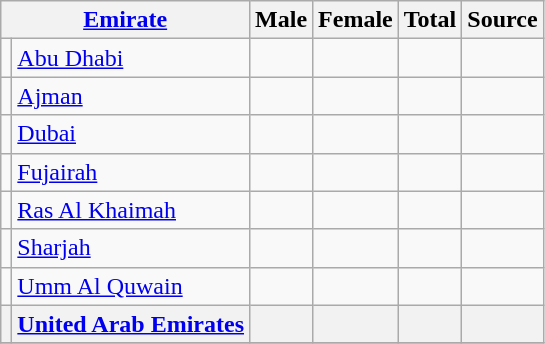<table class="wikitable sortable" style="text-align:left">
<tr>
<th colspan="2"><a href='#'>Emirate</a></th>
<th>Male</th>
<th>Female</th>
<th>Total</th>
<th>Source</th>
</tr>
<tr>
<td style="text-align:center;"></td>
<td><a href='#'>Abu Dhabi</a></td>
<td align=right></td>
<td align=right></td>
<td align=right></td>
<td></td>
</tr>
<tr>
<td style="text-align:center;"></td>
<td><a href='#'>Ajman</a></td>
<td align=right></td>
<td align=right></td>
<td align=right></td>
<td></td>
</tr>
<tr>
<td style="text-align:center;"></td>
<td><a href='#'>Dubai</a></td>
<td align=right></td>
<td align=right></td>
<td align=right></td>
<td align=center></td>
</tr>
<tr>
<td style="text-align:center;"></td>
<td><a href='#'>Fujairah</a></td>
<td align=right></td>
<td align=right></td>
<td align=right></td>
<td></td>
</tr>
<tr>
<td style="text-align:center;"></td>
<td><a href='#'>Ras Al Khaimah</a></td>
<td align=right></td>
<td align=right></td>
<td align=right></td>
<td></td>
</tr>
<tr>
<td style="text-align:center;"></td>
<td><a href='#'>Sharjah</a></td>
<td align=right></td>
<td align=right></td>
<td align=right></td>
<td></td>
</tr>
<tr>
<td style="text-align:center;"></td>
<td><a href='#'>Umm Al Quwain</a></td>
<td align=right></td>
<td align=right></td>
<td align=right></td>
<td></td>
</tr>
<tr>
<th style="text-align:center;"></th>
<th><a href='#'>United Arab Emirates</a></th>
<th align=right></th>
<th align=right></th>
<th align=right></th>
<th></th>
</tr>
<tr>
</tr>
</table>
